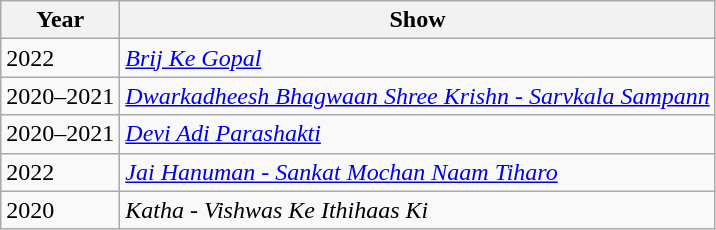<table class="wikitable">
<tr>
<th>Year</th>
<th>Show</th>
</tr>
<tr>
<td>2022</td>
<td><em><a href='#'>Brij Ke Gopal</a></em></td>
</tr>
<tr>
<td>2020–2021</td>
<td><em><a href='#'>Dwarkadheesh Bhagwaan Shree Krishn - Sarvkala Sampann</a></em></td>
</tr>
<tr>
<td>2020–2021</td>
<td><em><a href='#'>Devi Adi Parashakti</a></em></td>
</tr>
<tr>
<td>2022</td>
<td><em><a href='#'>Jai Hanuman - Sankat Mochan Naam Tiharo</a></em></td>
</tr>
<tr>
<td>2020</td>
<td><em>Katha - Vishwas Ke Ithihaas Ki</em></td>
</tr>
</table>
